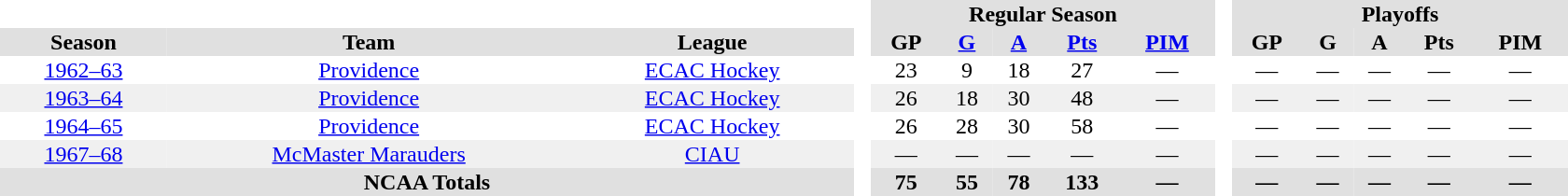<table border="0" cellpadding="1" cellspacing="0" style="text-align:center; width:70em">
<tr bgcolor="#e0e0e0">
<th colspan="3"  bgcolor="#ffffff"> </th>
<th rowspan="99" bgcolor="#ffffff"> </th>
<th colspan="5">Regular Season</th>
<th rowspan="99" bgcolor="#ffffff"> </th>
<th colspan="5">Playoffs</th>
</tr>
<tr bgcolor="#e0e0e0">
<th>Season</th>
<th>Team</th>
<th>League</th>
<th>GP</th>
<th><a href='#'>G</a></th>
<th><a href='#'>A</a></th>
<th><a href='#'>Pts</a></th>
<th><a href='#'>PIM</a></th>
<th>GP</th>
<th>G</th>
<th>A</th>
<th>Pts</th>
<th>PIM</th>
</tr>
<tr>
<td><a href='#'>1962–63</a></td>
<td><a href='#'>Providence</a></td>
<td><a href='#'>ECAC Hockey</a></td>
<td>23</td>
<td>9</td>
<td>18</td>
<td>27</td>
<td>—</td>
<td>—</td>
<td>—</td>
<td>—</td>
<td>—</td>
<td>—</td>
</tr>
<tr bgcolor=f0f0f0>
<td><a href='#'>1963–64</a></td>
<td><a href='#'>Providence</a></td>
<td><a href='#'>ECAC Hockey</a></td>
<td>26</td>
<td>18</td>
<td>30</td>
<td>48</td>
<td>—</td>
<td>—</td>
<td>—</td>
<td>—</td>
<td>—</td>
<td>—</td>
</tr>
<tr>
<td><a href='#'>1964–65</a></td>
<td><a href='#'>Providence</a></td>
<td><a href='#'>ECAC Hockey</a></td>
<td>26</td>
<td>28</td>
<td>30</td>
<td>58</td>
<td>—</td>
<td>—</td>
<td>—</td>
<td>—</td>
<td>—</td>
<td>—</td>
</tr>
<tr bgcolor=f0f0f0>
<td><a href='#'>1967–68</a></td>
<td><a href='#'>McMaster Marauders</a></td>
<td><a href='#'>CIAU</a></td>
<td>—</td>
<td>—</td>
<td>—</td>
<td>—</td>
<td>—</td>
<td>—</td>
<td>—</td>
<td>—</td>
<td>—</td>
<td>—</td>
</tr>
<tr bgcolor="#e0e0e0">
<th colspan="3">NCAA Totals</th>
<th>75</th>
<th>55</th>
<th>78</th>
<th>133</th>
<th>—</th>
<th>—</th>
<th>—</th>
<th>—</th>
<th>—</th>
<th>—</th>
</tr>
</table>
